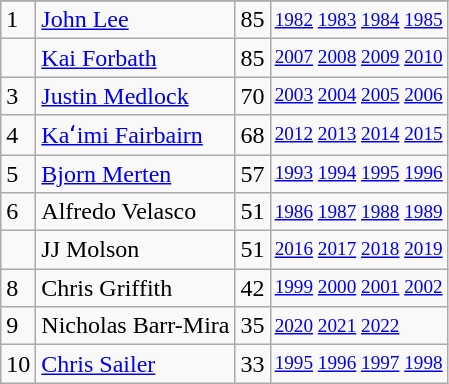<table class="wikitable">
<tr>
</tr>
<tr>
<td>1</td>
<td><a href='#'>John Lee</a></td>
<td>85</td>
<td style="font-size:80%;"><a href='#'>1982</a> <a href='#'>1983</a> <a href='#'>1984</a> <a href='#'>1985</a></td>
</tr>
<tr>
<td></td>
<td><a href='#'>Kai Forbath</a></td>
<td>85</td>
<td style="font-size:80%;"><a href='#'>2007</a> <a href='#'>2008</a> <a href='#'>2009</a> <a href='#'>2010</a></td>
</tr>
<tr>
<td>3</td>
<td><a href='#'>Justin Medlock</a></td>
<td>70</td>
<td style="font-size:80%;"><a href='#'>2003</a> <a href='#'>2004</a> <a href='#'>2005</a> <a href='#'>2006</a></td>
</tr>
<tr>
<td>4</td>
<td><a href='#'>Kaʻimi Fairbairn</a></td>
<td>68</td>
<td style="font-size:80%;"><a href='#'>2012</a> <a href='#'>2013</a> <a href='#'>2014</a> <a href='#'>2015</a></td>
</tr>
<tr>
<td>5</td>
<td><a href='#'>Bjorn Merten</a></td>
<td>57</td>
<td style="font-size:80%;"><a href='#'>1993</a> <a href='#'>1994</a> <a href='#'>1995</a> <a href='#'>1996</a></td>
</tr>
<tr>
<td>6</td>
<td>Alfredo Velasco</td>
<td>51</td>
<td style="font-size:80%;"><a href='#'>1986</a> <a href='#'>1987</a> <a href='#'>1988</a> <a href='#'>1989</a></td>
</tr>
<tr>
<td></td>
<td>JJ Molson</td>
<td>51</td>
<td style="font-size:80%;"><a href='#'>2016</a> <a href='#'>2017</a> <a href='#'>2018</a> <a href='#'>2019</a></td>
</tr>
<tr>
<td>8</td>
<td>Chris Griffith</td>
<td>42</td>
<td style="font-size:80%;"><a href='#'>1999</a> <a href='#'>2000</a> <a href='#'>2001</a> <a href='#'>2002</a></td>
</tr>
<tr>
<td>9</td>
<td>Nicholas Barr-Mira</td>
<td>35</td>
<td style="font-size:80%;"><a href='#'>2020</a> <a href='#'>2021</a> <a href='#'>2022</a></td>
</tr>
<tr>
<td>10</td>
<td><a href='#'>Chris Sailer</a></td>
<td>33</td>
<td style="font-size:80%;"><a href='#'>1995</a> <a href='#'>1996</a> <a href='#'>1997</a> <a href='#'>1998</a></td>
</tr>
</table>
